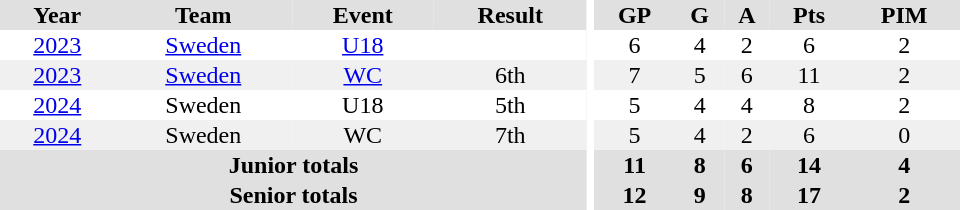<table border="0" cellpadding="1" cellspacing="0" ID="Table3" style="text-align:center; width:40em">
<tr ALIGN="center" bgcolor="#e0e0e0">
<th>Year</th>
<th>Team</th>
<th>Event</th>
<th>Result</th>
<th rowspan="99" bgcolor="#ffffff"></th>
<th>GP</th>
<th>G</th>
<th>A</th>
<th>Pts</th>
<th>PIM</th>
</tr>
<tr>
<td><a href='#'>2023</a></td>
<td><a href='#'>Sweden</a></td>
<td><a href='#'>U18</a></td>
<td></td>
<td>6</td>
<td>4</td>
<td>2</td>
<td>6</td>
<td>2</td>
</tr>
<tr bgcolor="#f0f0f0">
<td><a href='#'>2023</a></td>
<td><a href='#'>Sweden</a></td>
<td><a href='#'>WC</a></td>
<td>6th</td>
<td>7</td>
<td>5</td>
<td>6</td>
<td>11</td>
<td>2</td>
</tr>
<tr>
<td><a href='#'>2024</a></td>
<td>Sweden</td>
<td>U18</td>
<td>5th</td>
<td>5</td>
<td>4</td>
<td>4</td>
<td>8</td>
<td>2</td>
</tr>
<tr bgcolor="#f0f0f0">
<td><a href='#'>2024</a></td>
<td>Sweden</td>
<td>WC</td>
<td>7th</td>
<td>5</td>
<td>4</td>
<td>2</td>
<td>6</td>
<td>0</td>
</tr>
<tr bgcolor="#e0e0e0">
<th colspan="4">Junior totals</th>
<th>11</th>
<th>8</th>
<th>6</th>
<th>14</th>
<th>4</th>
</tr>
<tr bgcolor="#e0e0e0">
<th colspan="4">Senior totals</th>
<th>12</th>
<th>9</th>
<th>8</th>
<th>17</th>
<th>2</th>
</tr>
</table>
